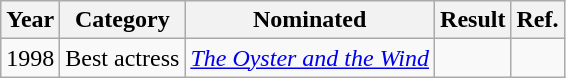<table class="wikitable">
<tr>
<th>Year</th>
<th>Category</th>
<th>Nominated</th>
<th>Result</th>
<th>Ref.</th>
</tr>
<tr>
<td>1998</td>
<td>Best actress</td>
<td><em><a href='#'>The Oyster and the Wind</a></em></td>
<td></td>
<td></td>
</tr>
</table>
